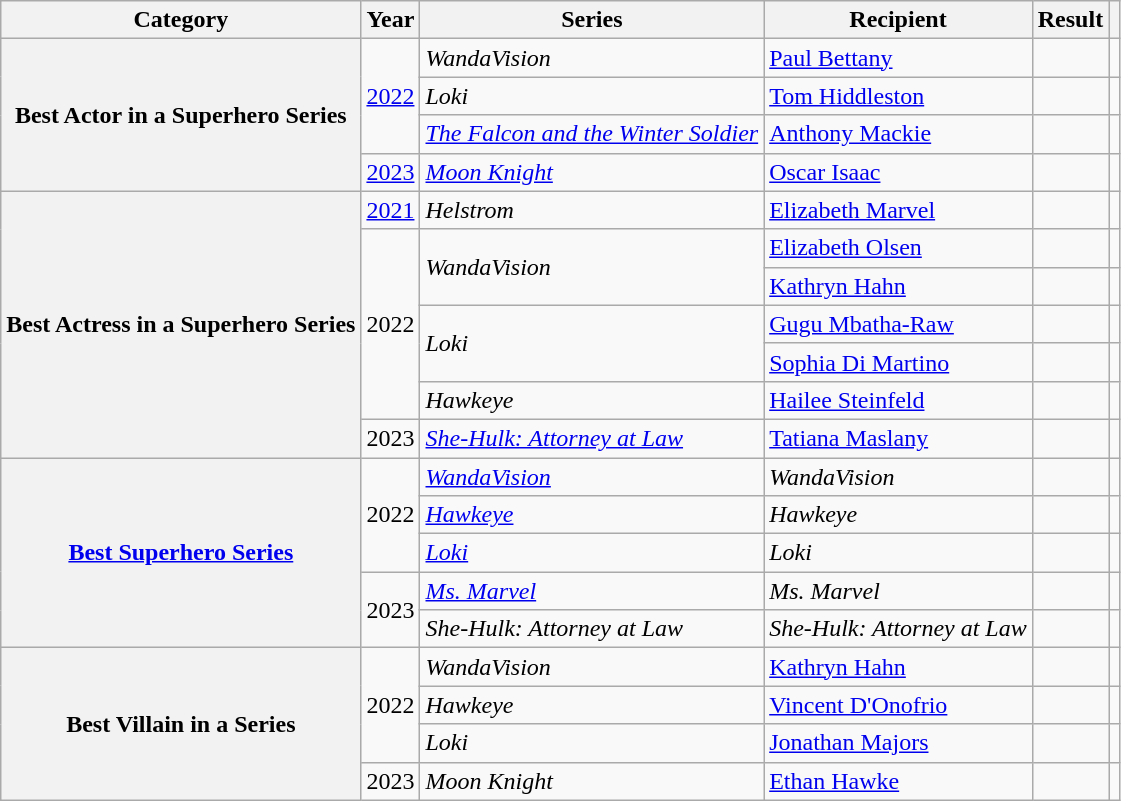<table class="wikitable plainrowheaders sortable">
<tr>
<th scope="col">Category</th>
<th scope="col">Year</th>
<th scope="col">Series</th>
<th scope="col">Recipient</th>
<th scope="col">Result</th>
<th scope="col" class="unsortable"></th>
</tr>
<tr>
<th scope="row" rowspan="4">Best Actor in a Superhero Series</th>
<td rowspan="3"><a href='#'>2022</a></td>
<td><em>WandaVision</em></td>
<td><a href='#'>Paul Bettany</a></td>
<td></td>
<td style="text-align: center;"></td>
</tr>
<tr>
<td><em>Loki</em></td>
<td><a href='#'>Tom Hiddleston</a></td>
<td></td>
<td style="text-align: center;"></td>
</tr>
<tr>
<td><em><a href='#'>The Falcon and the Winter Soldier</a></em></td>
<td><a href='#'>Anthony Mackie</a></td>
<td></td>
<td style="text-align: center;"></td>
</tr>
<tr>
<td><a href='#'>2023</a></td>
<td><em><a href='#'>Moon Knight</a></em></td>
<td><a href='#'>Oscar Isaac</a></td>
<td></td>
<td style="text-align: center;"></td>
</tr>
<tr>
<th rowspan="7" scope="row">Best Actress in a Superhero Series</th>
<td><a href='#'>2021</a></td>
<td><em>Helstrom</em></td>
<td><a href='#'>Elizabeth Marvel</a></td>
<td></td>
<td style="text-align: center;"></td>
</tr>
<tr>
<td rowspan="5">2022</td>
<td rowspan="2"><em>WandaVision</em></td>
<td><a href='#'>Elizabeth Olsen</a></td>
<td></td>
<td style="text-align: center;"></td>
</tr>
<tr>
<td><a href='#'>Kathryn Hahn</a></td>
<td></td>
<td style="text-align: center;"></td>
</tr>
<tr>
<td rowspan="2"><em>Loki</em></td>
<td><a href='#'>Gugu Mbatha-Raw</a></td>
<td></td>
<td style="text-align: center;"></td>
</tr>
<tr>
<td><a href='#'>Sophia Di Martino</a></td>
<td></td>
<td style="text-align: center;"></td>
</tr>
<tr>
<td><em>Hawkeye</em></td>
<td><a href='#'>Hailee Steinfeld</a></td>
<td></td>
<td style="text-align: center;"></td>
</tr>
<tr>
<td>2023</td>
<td><em><a href='#'>She-Hulk: Attorney at Law</a></em></td>
<td><a href='#'>Tatiana Maslany</a></td>
<td></td>
<td style="text-align: center;"></td>
</tr>
<tr>
<th scope="row" rowspan="5"><a href='#'>Best Superhero Series</a></th>
<td rowspan="3">2022</td>
<td><em><a href='#'>WandaVision</a></em></td>
<td><em>WandaVision</em></td>
<td></td>
<td style="text-align: center;"></td>
</tr>
<tr>
<td><em><a href='#'>Hawkeye</a></em></td>
<td><em>Hawkeye</em></td>
<td></td>
<td style="text-align: center;"></td>
</tr>
<tr>
<td><em><a href='#'>Loki</a></em></td>
<td><em>Loki</em></td>
<td></td>
<td style="text-align: center;"></td>
</tr>
<tr>
<td rowspan="2">2023</td>
<td><em><a href='#'>Ms. Marvel</a></em></td>
<td><em>Ms. Marvel</em></td>
<td></td>
<td style="text-align: center;"></td>
</tr>
<tr>
<td><em>She-Hulk: Attorney at Law</em></td>
<td><em>She-Hulk: Attorney at Law</em></td>
<td></td>
<td style="text-align: center;"></td>
</tr>
<tr>
<th scope="row" rowspan="4">Best Villain in a Series</th>
<td rowspan="3">2022</td>
<td><em>WandaVision</em></td>
<td><a href='#'>Kathryn Hahn</a></td>
<td></td>
<td style="text-align: center;"></td>
</tr>
<tr>
<td><em>Hawkeye</em></td>
<td><a href='#'>Vincent D'Onofrio</a></td>
<td></td>
<td style="text-align: center;"></td>
</tr>
<tr>
<td><em>Loki</em></td>
<td><a href='#'>Jonathan Majors</a></td>
<td></td>
<td style="text-align: center;"></td>
</tr>
<tr>
<td>2023</td>
<td><em>Moon Knight</em></td>
<td><a href='#'>Ethan Hawke</a></td>
<td></td>
<td style="text-align: center;"></td>
</tr>
</table>
